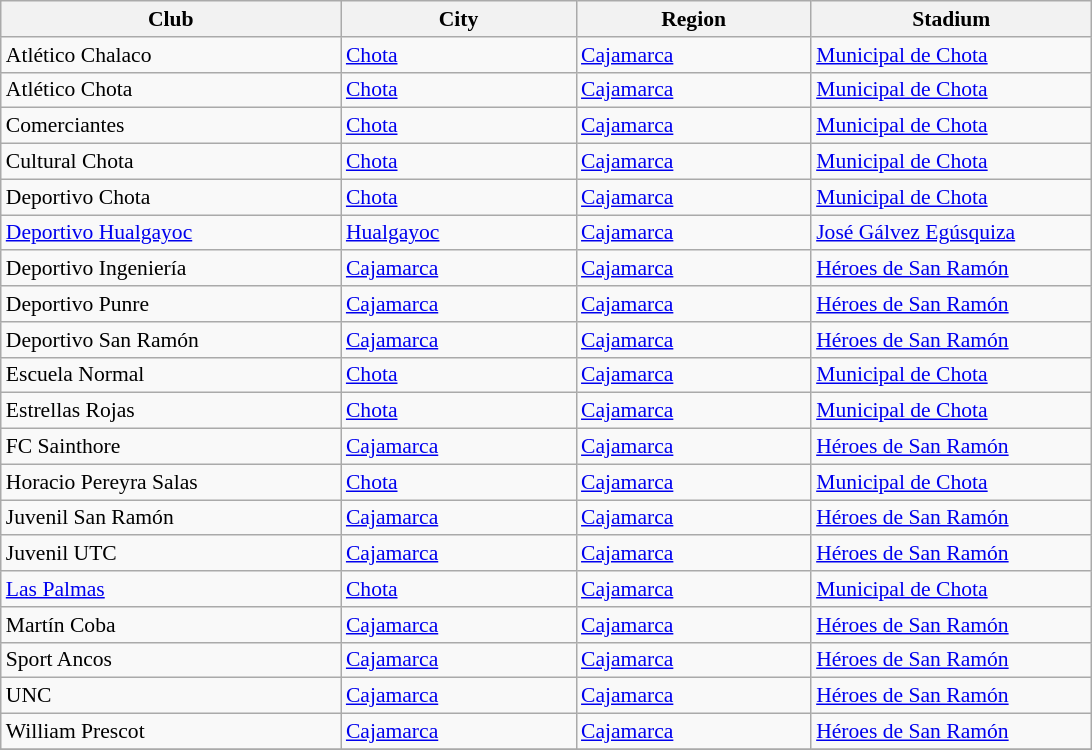<table class="wikitable sortable" style="font-size:90%">
<tr>
<th width=220px>Club</th>
<th width=150px>City</th>
<th width=150px>Region</th>
<th width=180px>Stadium</th>
</tr>
<tr>
<td>Atlético Chalaco</td>
<td><a href='#'>Chota</a></td>
<td><a href='#'>Cajamarca</a></td>
<td><a href='#'>Municipal de Chota</a></td>
</tr>
<tr>
<td>Atlético Chota</td>
<td><a href='#'>Chota</a></td>
<td><a href='#'>Cajamarca</a></td>
<td><a href='#'>Municipal de Chota</a></td>
</tr>
<tr>
<td>Comerciantes</td>
<td><a href='#'>Chota</a></td>
<td><a href='#'>Cajamarca</a></td>
<td><a href='#'>Municipal de Chota</a></td>
</tr>
<tr>
<td>Cultural Chota</td>
<td><a href='#'>Chota</a></td>
<td><a href='#'>Cajamarca</a></td>
<td><a href='#'>Municipal de Chota</a></td>
</tr>
<tr>
<td>Deportivo Chota</td>
<td><a href='#'>Chota</a></td>
<td><a href='#'>Cajamarca</a></td>
<td><a href='#'>Municipal de Chota</a></td>
</tr>
<tr>
<td><a href='#'>Deportivo Hualgayoc</a></td>
<td><a href='#'>Hualgayoc</a></td>
<td><a href='#'>Cajamarca</a></td>
<td><a href='#'>José Gálvez Egúsquiza</a></td>
</tr>
<tr>
<td>Deportivo Ingeniería</td>
<td><a href='#'>Cajamarca</a></td>
<td><a href='#'>Cajamarca</a></td>
<td><a href='#'>Héroes de San Ramón</a></td>
</tr>
<tr>
<td>Deportivo Punre</td>
<td><a href='#'>Cajamarca</a></td>
<td><a href='#'>Cajamarca</a></td>
<td><a href='#'>Héroes de San Ramón</a></td>
</tr>
<tr>
<td>Deportivo San Ramón</td>
<td><a href='#'>Cajamarca</a></td>
<td><a href='#'>Cajamarca</a></td>
<td><a href='#'>Héroes de San Ramón</a></td>
</tr>
<tr>
<td>Escuela Normal</td>
<td><a href='#'>Chota</a></td>
<td><a href='#'>Cajamarca</a></td>
<td><a href='#'>Municipal de Chota</a></td>
</tr>
<tr>
<td>Estrellas Rojas</td>
<td><a href='#'>Chota</a></td>
<td><a href='#'>Cajamarca</a></td>
<td><a href='#'>Municipal de Chota</a></td>
</tr>
<tr>
<td>FC Sainthore</td>
<td><a href='#'>Cajamarca</a></td>
<td><a href='#'>Cajamarca</a></td>
<td><a href='#'>Héroes de San Ramón</a></td>
</tr>
<tr>
<td>Horacio Pereyra Salas</td>
<td><a href='#'>Chota</a></td>
<td><a href='#'>Cajamarca</a></td>
<td><a href='#'>Municipal de Chota</a></td>
</tr>
<tr>
<td>Juvenil San Ramón</td>
<td><a href='#'>Cajamarca</a></td>
<td><a href='#'>Cajamarca</a></td>
<td><a href='#'>Héroes de San Ramón</a></td>
</tr>
<tr>
<td>Juvenil UTC</td>
<td><a href='#'>Cajamarca</a></td>
<td><a href='#'>Cajamarca</a></td>
<td><a href='#'>Héroes de San Ramón</a></td>
</tr>
<tr>
<td><a href='#'>Las Palmas</a></td>
<td><a href='#'>Chota</a></td>
<td><a href='#'>Cajamarca</a></td>
<td><a href='#'>Municipal de Chota</a></td>
</tr>
<tr>
<td>Martín Coba</td>
<td><a href='#'>Cajamarca</a></td>
<td><a href='#'>Cajamarca</a></td>
<td><a href='#'>Héroes de San Ramón</a></td>
</tr>
<tr>
<td>Sport Ancos</td>
<td><a href='#'>Cajamarca</a></td>
<td><a href='#'>Cajamarca</a></td>
<td><a href='#'>Héroes de San Ramón</a></td>
</tr>
<tr>
<td>UNC</td>
<td><a href='#'>Cajamarca</a></td>
<td><a href='#'>Cajamarca</a></td>
<td><a href='#'>Héroes de San Ramón</a></td>
</tr>
<tr>
<td>William Prescot</td>
<td><a href='#'>Cajamarca</a></td>
<td><a href='#'>Cajamarca</a></td>
<td><a href='#'>Héroes de San Ramón</a></td>
</tr>
<tr>
</tr>
</table>
